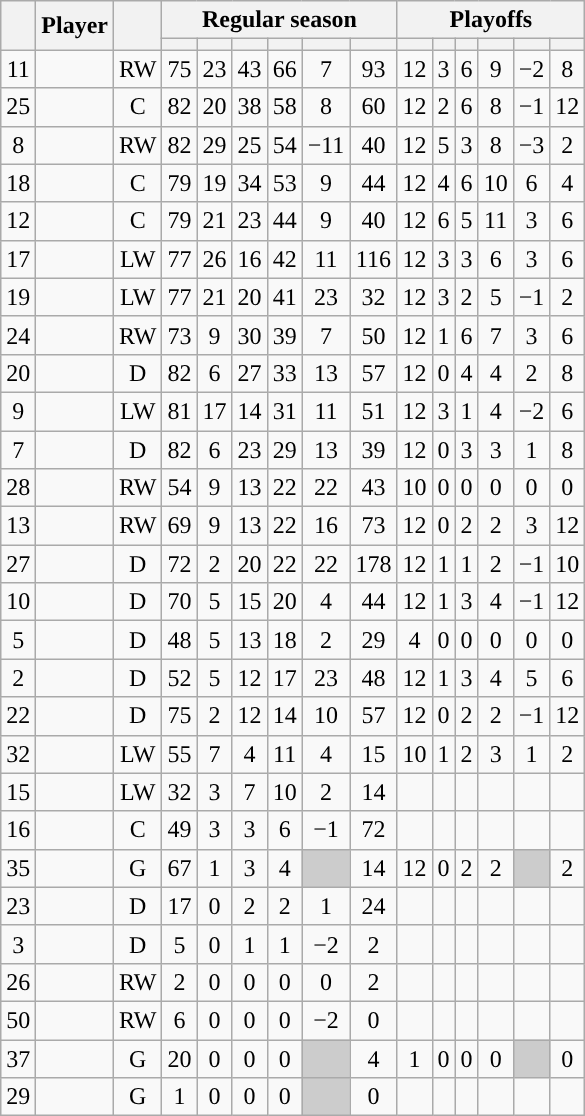<table class="wikitable sortable plainrowheaders" style="text-align:center;">
<tr>
<th scope="col" data-sort-type="number" rowspan="2"></th>
<th scope="col" rowspan="2">Player</th>
<th scope="col" rowspan="2"></th>
<th scope=colgroup colspan=6>Regular season</th>
<th scope=colgroup colspan=6>Playoffs</th>
</tr>
<tr>
<th scope="col" data-sort-type="number"></th>
<th scope="col" data-sort-type="number"></th>
<th scope="col" data-sort-type="number"></th>
<th scope="col" data-sort-type="number"></th>
<th scope="col" data-sort-type="number"></th>
<th scope="col" data-sort-type="number"></th>
<th scope="col" data-sort-type="number"></th>
<th scope="col" data-sort-type="number"></th>
<th scope="col" data-sort-type="number"></th>
<th scope="col" data-sort-type="number"></th>
<th scope="col" data-sort-type="number"></th>
<th scope="col" data-sort-type="number"></th>
</tr>
<tr>
<td scope="row">11</td>
<td align="left"></td>
<td>RW</td>
<td>75</td>
<td>23</td>
<td>43</td>
<td>66</td>
<td>7</td>
<td>93</td>
<td>12</td>
<td>3</td>
<td>6</td>
<td>9</td>
<td>−2</td>
<td>8</td>
</tr>
<tr>
<td scope="row">25</td>
<td align="left"></td>
<td>C</td>
<td>82</td>
<td>20</td>
<td>38</td>
<td>58</td>
<td>8</td>
<td>60</td>
<td>12</td>
<td>2</td>
<td>6</td>
<td>8</td>
<td>−1</td>
<td>12</td>
</tr>
<tr>
<td scope="row">8</td>
<td align="left"></td>
<td>RW</td>
<td>82</td>
<td>29</td>
<td>25</td>
<td>54</td>
<td>−11</td>
<td>40</td>
<td>12</td>
<td>5</td>
<td>3</td>
<td>8</td>
<td>−3</td>
<td>2</td>
</tr>
<tr>
<td scope="row">18</td>
<td align="left"></td>
<td>C</td>
<td>79</td>
<td>19</td>
<td>34</td>
<td>53</td>
<td>9</td>
<td>44</td>
<td>12</td>
<td>4</td>
<td>6</td>
<td>10</td>
<td>6</td>
<td>4</td>
</tr>
<tr>
<td scope="row">12</td>
<td align="left"></td>
<td>C</td>
<td>79</td>
<td>21</td>
<td>23</td>
<td>44</td>
<td>9</td>
<td>40</td>
<td>12</td>
<td>6</td>
<td>5</td>
<td>11</td>
<td>3</td>
<td>6</td>
</tr>
<tr>
<td scope="row">17</td>
<td align="left"></td>
<td>LW</td>
<td>77</td>
<td>26</td>
<td>16</td>
<td>42</td>
<td>11</td>
<td>116</td>
<td>12</td>
<td>3</td>
<td>3</td>
<td>6</td>
<td>3</td>
<td>6</td>
</tr>
<tr>
<td scope="row">19</td>
<td align="left"></td>
<td>LW</td>
<td>77</td>
<td>21</td>
<td>20</td>
<td>41</td>
<td>23</td>
<td>32</td>
<td>12</td>
<td>3</td>
<td>2</td>
<td>5</td>
<td>−1</td>
<td>2</td>
</tr>
<tr>
<td scope="row">24</td>
<td align="left"></td>
<td>RW</td>
<td>73</td>
<td>9</td>
<td>30</td>
<td>39</td>
<td>7</td>
<td>50</td>
<td>12</td>
<td>1</td>
<td>6</td>
<td>7</td>
<td>3</td>
<td>6</td>
</tr>
<tr>
<td scope="row">20</td>
<td align="left"></td>
<td>D</td>
<td>82</td>
<td>6</td>
<td>27</td>
<td>33</td>
<td>13</td>
<td>57</td>
<td>12</td>
<td>0</td>
<td>4</td>
<td>4</td>
<td>2</td>
<td>8</td>
</tr>
<tr>
<td scope="row">9</td>
<td align="left"></td>
<td>LW</td>
<td>81</td>
<td>17</td>
<td>14</td>
<td>31</td>
<td>11</td>
<td>51</td>
<td>12</td>
<td>3</td>
<td>1</td>
<td>4</td>
<td>−2</td>
<td>6</td>
</tr>
<tr>
<td scope="row">7</td>
<td align="left"></td>
<td>D</td>
<td>82</td>
<td>6</td>
<td>23</td>
<td>29</td>
<td>13</td>
<td>39</td>
<td>12</td>
<td>0</td>
<td>3</td>
<td>3</td>
<td>1</td>
<td>8</td>
</tr>
<tr>
<td scope="row">28</td>
<td align="left"></td>
<td>RW</td>
<td>54</td>
<td>9</td>
<td>13</td>
<td>22</td>
<td>22</td>
<td>43</td>
<td>10</td>
<td>0</td>
<td>0</td>
<td>0</td>
<td>0</td>
<td>0</td>
</tr>
<tr>
<td scope="row">13</td>
<td align="left"></td>
<td>RW</td>
<td>69</td>
<td>9</td>
<td>13</td>
<td>22</td>
<td>16</td>
<td>73</td>
<td>12</td>
<td>0</td>
<td>2</td>
<td>2</td>
<td>3</td>
<td>12</td>
</tr>
<tr>
<td scope="row">27</td>
<td align="left"></td>
<td>D</td>
<td>72</td>
<td>2</td>
<td>20</td>
<td>22</td>
<td>22</td>
<td>178</td>
<td>12</td>
<td>1</td>
<td>1</td>
<td>2</td>
<td>−1</td>
<td>10</td>
</tr>
<tr>
<td scope="row">10</td>
<td align="left"></td>
<td>D</td>
<td>70</td>
<td>5</td>
<td>15</td>
<td>20</td>
<td>4</td>
<td>44</td>
<td>12</td>
<td>1</td>
<td>3</td>
<td>4</td>
<td>−1</td>
<td>12</td>
</tr>
<tr>
<td scope="row">5</td>
<td align="left"></td>
<td>D</td>
<td>48</td>
<td>5</td>
<td>13</td>
<td>18</td>
<td>2</td>
<td>29</td>
<td>4</td>
<td>0</td>
<td>0</td>
<td>0</td>
<td>0</td>
<td>0</td>
</tr>
<tr>
<td scope="row">2</td>
<td align="left"></td>
<td>D</td>
<td>52</td>
<td>5</td>
<td>12</td>
<td>17</td>
<td>23</td>
<td>48</td>
<td>12</td>
<td>1</td>
<td>3</td>
<td>4</td>
<td>5</td>
<td>6</td>
</tr>
<tr>
<td scope="row">22</td>
<td align="left"></td>
<td>D</td>
<td>75</td>
<td>2</td>
<td>12</td>
<td>14</td>
<td>10</td>
<td>57</td>
<td>12</td>
<td>0</td>
<td>2</td>
<td>2</td>
<td>−1</td>
<td>12</td>
</tr>
<tr>
<td scope="row">32</td>
<td align="left"></td>
<td>LW</td>
<td>55</td>
<td>7</td>
<td>4</td>
<td>11</td>
<td>4</td>
<td>15</td>
<td>10</td>
<td>1</td>
<td>2</td>
<td>3</td>
<td>1</td>
<td>2</td>
</tr>
<tr>
<td scope="row">15</td>
<td align="left"></td>
<td>LW</td>
<td>32</td>
<td>3</td>
<td>7</td>
<td>10</td>
<td>2</td>
<td>14</td>
<td></td>
<td></td>
<td></td>
<td></td>
<td></td>
<td></td>
</tr>
<tr>
<td scope="row">16</td>
<td align="left"></td>
<td>C</td>
<td>49</td>
<td>3</td>
<td>3</td>
<td>6</td>
<td>−1</td>
<td>72</td>
<td></td>
<td></td>
<td></td>
<td></td>
<td></td>
<td></td>
</tr>
<tr>
<td scope="row">35</td>
<td align="left"></td>
<td>G</td>
<td>67</td>
<td>1</td>
<td>3</td>
<td>4</td>
<td style="background:#ccc"></td>
<td>14</td>
<td>12</td>
<td>0</td>
<td>2</td>
<td>2</td>
<td style="background:#ccc"></td>
<td>2</td>
</tr>
<tr>
<td scope="row">23</td>
<td align="left"></td>
<td>D</td>
<td>17</td>
<td>0</td>
<td>2</td>
<td>2</td>
<td>1</td>
<td>24</td>
<td></td>
<td></td>
<td></td>
<td></td>
<td></td>
<td></td>
</tr>
<tr>
<td scope="row">3</td>
<td align="left"></td>
<td>D</td>
<td>5</td>
<td>0</td>
<td>1</td>
<td>1</td>
<td>−2</td>
<td>2</td>
<td></td>
<td></td>
<td></td>
<td></td>
<td></td>
<td></td>
</tr>
<tr>
<td scope="row">26</td>
<td align="left"></td>
<td>RW</td>
<td>2</td>
<td>0</td>
<td>0</td>
<td>0</td>
<td>0</td>
<td>2</td>
<td></td>
<td></td>
<td></td>
<td></td>
<td></td>
<td></td>
</tr>
<tr>
<td scope="row">50</td>
<td align="left"></td>
<td>RW</td>
<td>6</td>
<td>0</td>
<td>0</td>
<td>0</td>
<td>−2</td>
<td>0</td>
<td></td>
<td></td>
<td></td>
<td></td>
<td></td>
<td></td>
</tr>
<tr>
<td scope="row">37</td>
<td align="left"></td>
<td>G</td>
<td>20</td>
<td>0</td>
<td>0</td>
<td>0</td>
<td style="background:#ccc"></td>
<td>4</td>
<td>1</td>
<td>0</td>
<td>0</td>
<td>0</td>
<td style="background:#ccc"></td>
<td>0</td>
</tr>
<tr>
<td scope="row">29</td>
<td align="left"></td>
<td>G</td>
<td>1</td>
<td>0</td>
<td>0</td>
<td>0</td>
<td style="background:#ccc"></td>
<td>0</td>
<td></td>
<td></td>
<td></td>
<td></td>
<td></td>
<td></td>
</tr>
</table>
